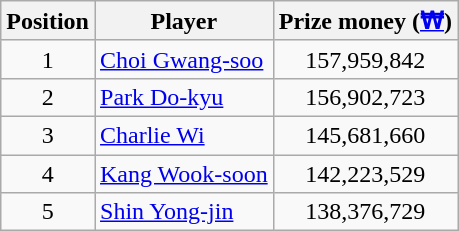<table class="wikitable">
<tr>
<th>Position</th>
<th>Player</th>
<th>Prize money (<a href='#'>₩</a>)</th>
</tr>
<tr>
<td align=center>1</td>
<td> <a href='#'>Choi Gwang-soo</a></td>
<td align=center>157,959,842</td>
</tr>
<tr>
<td align=center>2</td>
<td> <a href='#'>Park Do-kyu</a></td>
<td align=center>156,902,723</td>
</tr>
<tr>
<td align=center>3</td>
<td> <a href='#'>Charlie Wi</a></td>
<td align=center>145,681,660</td>
</tr>
<tr>
<td align=center>4</td>
<td> <a href='#'>Kang Wook-soon</a></td>
<td align=center>142,223,529</td>
</tr>
<tr>
<td align=center>5</td>
<td> <a href='#'>Shin Yong-jin</a></td>
<td align=center>138,376,729</td>
</tr>
</table>
